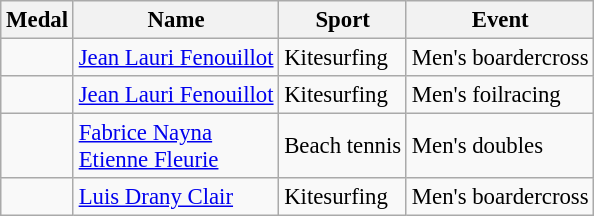<table class="wikitable sortable" style="font-size: 95%;">
<tr>
<th>Medal</th>
<th>Name</th>
<th>Sport</th>
<th>Event</th>
</tr>
<tr>
<td></td>
<td><a href='#'>Jean Lauri Fenouillot</a></td>
<td>Kitesurfing</td>
<td>Men's boardercross</td>
</tr>
<tr>
<td></td>
<td><a href='#'>Jean Lauri Fenouillot</a></td>
<td>Kitesurfing</td>
<td>Men's foilracing</td>
</tr>
<tr>
<td></td>
<td><a href='#'>Fabrice Nayna</a><br><a href='#'>Etienne Fleurie</a></td>
<td>Beach tennis</td>
<td>Men's doubles</td>
</tr>
<tr>
<td></td>
<td><a href='#'>Luis Drany Clair</a></td>
<td>Kitesurfing</td>
<td>Men's boardercross</td>
</tr>
</table>
